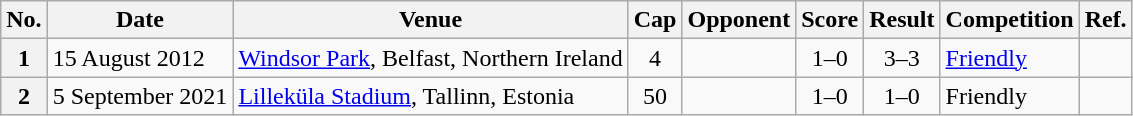<table class="wikitable sortable">
<tr>
<th scope=col>No.</th>
<th scope=col>Date</th>
<th scope=col>Venue</th>
<th scope=col>Cap</th>
<th scope=col>Opponent</th>
<th scope=col>Score</th>
<th scope=col>Result</th>
<th scope=col>Competition</th>
<th scope=col>Ref.</th>
</tr>
<tr>
<th scope=row style=text-align:center>1</th>
<td>15 August 2012</td>
<td><a href='#'>Windsor Park</a>, Belfast, Northern Ireland</td>
<td align=center>4</td>
<td></td>
<td align=center>1–0</td>
<td align=center>3–3</td>
<td><a href='#'>Friendly</a></td>
<td></td>
</tr>
<tr>
<th scope=row style=text-align:center>2</th>
<td>5 September 2021</td>
<td><a href='#'>Lilleküla Stadium</a>, Tallinn, Estonia</td>
<td align=center>50</td>
<td></td>
<td align=center>1–0</td>
<td align=center>1–0</td>
<td>Friendly</td>
<td></td>
</tr>
</table>
